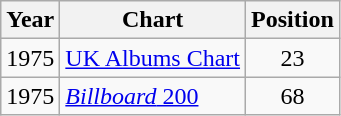<table class="wikitable">
<tr>
<th>Year</th>
<th>Chart</th>
<th>Position</th>
</tr>
<tr>
<td>1975</td>
<td><a href='#'>UK Albums Chart</a></td>
<td align="center">23</td>
</tr>
<tr>
<td>1975</td>
<td><a href='#'><em>Billboard</em> 200</a></td>
<td align="center">68</td>
</tr>
</table>
